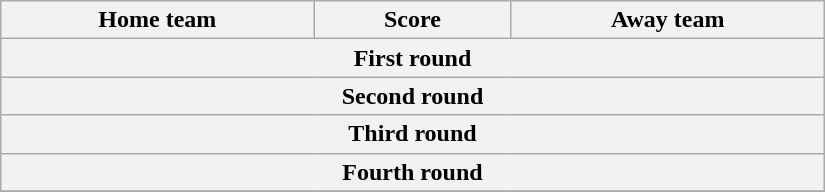<table class="wikitable" style="text-align: center; width:550px">
<tr>
<th scope="col" width="195px">Home team</th>
<th scope="col" width="120px">Score</th>
<th scope="col" width="195px">Away team</th>
</tr>
<tr>
<th colspan="3">First round<br>
</th>
</tr>
<tr>
<th colspan="3">Second round<br>


</th>
</tr>
<tr>
<th colspan="3">Third round<br>
</th>
</tr>
<tr>
<th colspan="3">Fourth round<br></th>
</tr>
<tr>
</tr>
</table>
